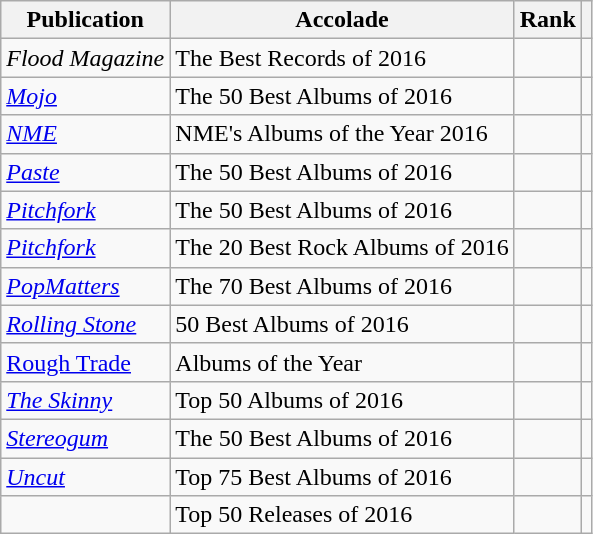<table class="sortable wikitable">
<tr>
<th>Publication</th>
<th>Accolade</th>
<th>Rank</th>
<th class="unsortable"></th>
</tr>
<tr>
<td><em>Flood Magazine</em></td>
<td>The Best Records of 2016</td>
<td></td>
<td></td>
</tr>
<tr>
<td><em><a href='#'>Mojo</a></em></td>
<td>The 50 Best Albums of 2016</td>
<td></td>
<td></td>
</tr>
<tr>
<td><em><a href='#'>NME</a></em></td>
<td>NME's Albums of the Year 2016</td>
<td></td>
<td></td>
</tr>
<tr>
<td><em><a href='#'>Paste</a></em></td>
<td>The 50 Best Albums of 2016</td>
<td></td>
<td></td>
</tr>
<tr>
<td><em><a href='#'>Pitchfork</a></em></td>
<td>The 50 Best Albums of 2016</td>
<td></td>
<td></td>
</tr>
<tr>
<td><em><a href='#'>Pitchfork</a></em></td>
<td>The 20 Best Rock Albums of 2016</td>
<td></td>
<td></td>
</tr>
<tr>
<td><em><a href='#'>PopMatters</a></em></td>
<td>The 70 Best Albums of 2016</td>
<td></td>
<td></td>
</tr>
<tr>
<td><em><a href='#'>Rolling Stone</a></em></td>
<td>50 Best Albums of 2016</td>
<td></td>
<td></td>
</tr>
<tr>
<td><a href='#'>Rough Trade</a></td>
<td>Albums of the Year</td>
<td></td>
<td></td>
</tr>
<tr>
<td><em><a href='#'>The Skinny</a></em></td>
<td>Top 50 Albums of 2016</td>
<td></td>
<td></td>
</tr>
<tr>
<td><em><a href='#'>Stereogum</a></em></td>
<td>The 50 Best Albums of 2016</td>
<td></td>
<td></td>
</tr>
<tr>
<td><em><a href='#'>Uncut</a></em></td>
<td>Top 75 Best Albums of 2016</td>
<td></td>
<td></td>
</tr>
<tr>
<td></td>
<td>Top 50 Releases of 2016</td>
<td></td>
<td></td>
</tr>
</table>
